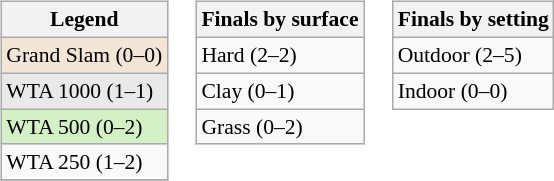<table>
<tr valign=top>
<td><br><table class=wikitable style=font-size:90%>
<tr>
<th>Legend</th>
</tr>
<tr>
<td style=background:#f3e6d7>Grand Slam (0–0)</td>
</tr>
<tr>
<td style=background:#e9e9e9>WTA 1000 (1–1)</td>
</tr>
<tr>
<td style=background:#d4f1c5>WTA 500 (0–2)</td>
</tr>
<tr>
<td>WTA 250 (1–2)</td>
</tr>
<tr>
</tr>
</table>
</td>
<td><br><table class=wikitable style=font-size:90%>
<tr>
<th>Finals by surface</th>
</tr>
<tr>
<td>Hard (2–2)</td>
</tr>
<tr>
<td>Clay (0–1)</td>
</tr>
<tr>
<td>Grass (0–2)</td>
</tr>
</table>
</td>
<td><br><table class=wikitable style=font-size:90%>
<tr>
<th>Finals by setting</th>
</tr>
<tr>
<td>Outdoor (2–5)</td>
</tr>
<tr>
<td>Indoor (0–0)</td>
</tr>
</table>
</td>
</tr>
</table>
